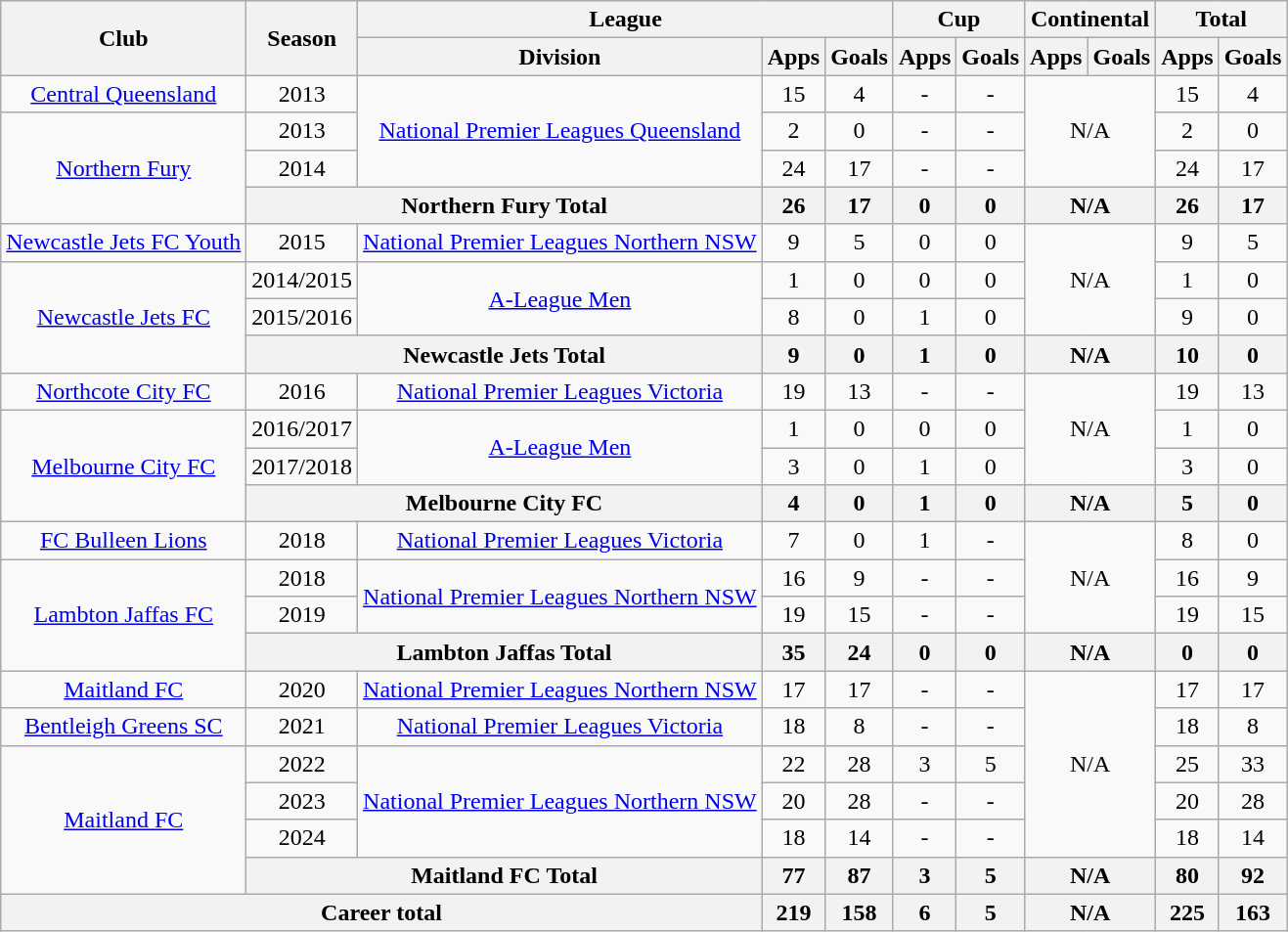<table class="wikitable" style="text-align: center;">
<tr>
<th rowspan="2">Club</th>
<th rowspan="2">Season</th>
<th colspan="3">League</th>
<th colspan="2">Cup</th>
<th colspan="2">Continental</th>
<th colspan="2">Total</th>
</tr>
<tr>
<th>Division</th>
<th>Apps</th>
<th>Goals</th>
<th>Apps</th>
<th>Goals</th>
<th>Apps</th>
<th>Goals</th>
<th>Apps</th>
<th>Goals</th>
</tr>
<tr>
<td><a href='#'>Central Queensland</a></td>
<td>2013</td>
<td rowspan="3"><a href='#'>National Premier Leagues Queensland</a></td>
<td>15</td>
<td>4</td>
<td>-</td>
<td>-</td>
<td colspan="2" rowspan="3">N/A</td>
<td>15</td>
<td>4</td>
</tr>
<tr>
<td rowspan="3"><a href='#'>Northern Fury</a></td>
<td>2013</td>
<td>2</td>
<td>0</td>
<td>-</td>
<td>-</td>
<td>2</td>
<td>0</td>
</tr>
<tr>
<td>2014</td>
<td>24</td>
<td>17</td>
<td>-</td>
<td>-</td>
<td>24</td>
<td>17</td>
</tr>
<tr>
<th colspan="2">Northern Fury Total</th>
<th>26</th>
<th>17</th>
<th>0</th>
<th>0</th>
<th colspan="2">N/A</th>
<th>26</th>
<th>17</th>
</tr>
<tr>
<td><a href='#'>Newcastle Jets FC Youth</a></td>
<td>2015</td>
<td><a href='#'>National Premier Leagues Northern NSW</a></td>
<td>9</td>
<td>5</td>
<td>0</td>
<td>0</td>
<td colspan="2" rowspan="3">N/A</td>
<td>9</td>
<td>5</td>
</tr>
<tr>
<td rowspan="3"><a href='#'>Newcastle Jets FC</a></td>
<td>2014/2015</td>
<td rowspan="2"><a href='#'>A-League Men</a></td>
<td>1</td>
<td>0</td>
<td>0</td>
<td>0</td>
<td>1</td>
<td>0</td>
</tr>
<tr>
<td>2015/2016</td>
<td>8</td>
<td>0</td>
<td>1</td>
<td>0</td>
<td>9</td>
<td>0</td>
</tr>
<tr>
<th colspan="2">Newcastle Jets Total</th>
<th>9</th>
<th>0</th>
<th>1</th>
<th>0</th>
<th colspan="2">N/A</th>
<th>10</th>
<th>0</th>
</tr>
<tr>
<td><a href='#'>Northcote City FC</a></td>
<td>2016</td>
<td><a href='#'>National Premier Leagues Victoria</a></td>
<td>19</td>
<td>13</td>
<td>-</td>
<td>-</td>
<td colspan="2" rowspan="3">N/A</td>
<td>19</td>
<td>13</td>
</tr>
<tr>
<td rowspan="3"><a href='#'>Melbourne City FC</a></td>
<td>2016/2017</td>
<td rowspan="2"><a href='#'>A-League Men</a></td>
<td>1</td>
<td>0</td>
<td>0</td>
<td>0</td>
<td>1</td>
<td>0</td>
</tr>
<tr>
<td>2017/2018</td>
<td>3</td>
<td>0</td>
<td>1</td>
<td>0</td>
<td>3</td>
<td>0</td>
</tr>
<tr>
<th colspan="2">Melbourne City FC</th>
<th>4</th>
<th>0</th>
<th>1</th>
<th>0</th>
<th colspan="2">N/A</th>
<th>5</th>
<th>0</th>
</tr>
<tr>
<td><a href='#'>FC Bulleen Lions</a></td>
<td>2018</td>
<td><a href='#'>National Premier Leagues Victoria</a></td>
<td>7</td>
<td>0</td>
<td>1</td>
<td>-</td>
<td colspan="2" rowspan="3">N/A</td>
<td>8</td>
<td>0</td>
</tr>
<tr>
<td rowspan="3"><a href='#'>Lambton Jaffas FC</a></td>
<td>2018</td>
<td rowspan="2"><a href='#'>National Premier Leagues Northern NSW</a></td>
<td>16</td>
<td>9</td>
<td>-</td>
<td>-</td>
<td>16</td>
<td>9</td>
</tr>
<tr>
<td>2019</td>
<td>19</td>
<td>15</td>
<td>-</td>
<td>-</td>
<td>19</td>
<td>15</td>
</tr>
<tr>
<th colspan="2">Lambton Jaffas Total</th>
<th>35</th>
<th>24</th>
<th>0</th>
<th>0</th>
<th colspan="2">N/A</th>
<th>0</th>
<th>0</th>
</tr>
<tr>
<td><a href='#'>Maitland FC</a></td>
<td>2020</td>
<td><a href='#'>National Premier Leagues Northern NSW</a></td>
<td>17</td>
<td>17</td>
<td>-</td>
<td>-</td>
<td colspan="2" rowspan="5">N/A</td>
<td>17</td>
<td>17</td>
</tr>
<tr>
<td><a href='#'>Bentleigh Greens SC</a></td>
<td>2021</td>
<td><a href='#'>National Premier Leagues Victoria</a></td>
<td>18</td>
<td>8</td>
<td>-</td>
<td>-</td>
<td>18</td>
<td>8</td>
</tr>
<tr>
<td rowspan="4"><a href='#'>Maitland FC</a></td>
<td>2022</td>
<td rowspan="3"><a href='#'>National Premier Leagues Northern NSW</a></td>
<td>22</td>
<td>28</td>
<td>3</td>
<td>5</td>
<td>25</td>
<td>33</td>
</tr>
<tr>
<td>2023</td>
<td>20</td>
<td>28</td>
<td>-</td>
<td>-</td>
<td>20</td>
<td>28</td>
</tr>
<tr>
<td>2024</td>
<td>18</td>
<td>14</td>
<td>-</td>
<td>-</td>
<td>18</td>
<td>14</td>
</tr>
<tr>
<th colspan="2">Maitland FC Total</th>
<th>77</th>
<th>87</th>
<th>3</th>
<th>5</th>
<th colspan="2">N/A</th>
<th>80</th>
<th>92</th>
</tr>
<tr>
<th colspan="3">Career total</th>
<th>219</th>
<th>158</th>
<th>6</th>
<th>5</th>
<th colspan="2">N/A</th>
<th>225</th>
<th>163</th>
</tr>
</table>
